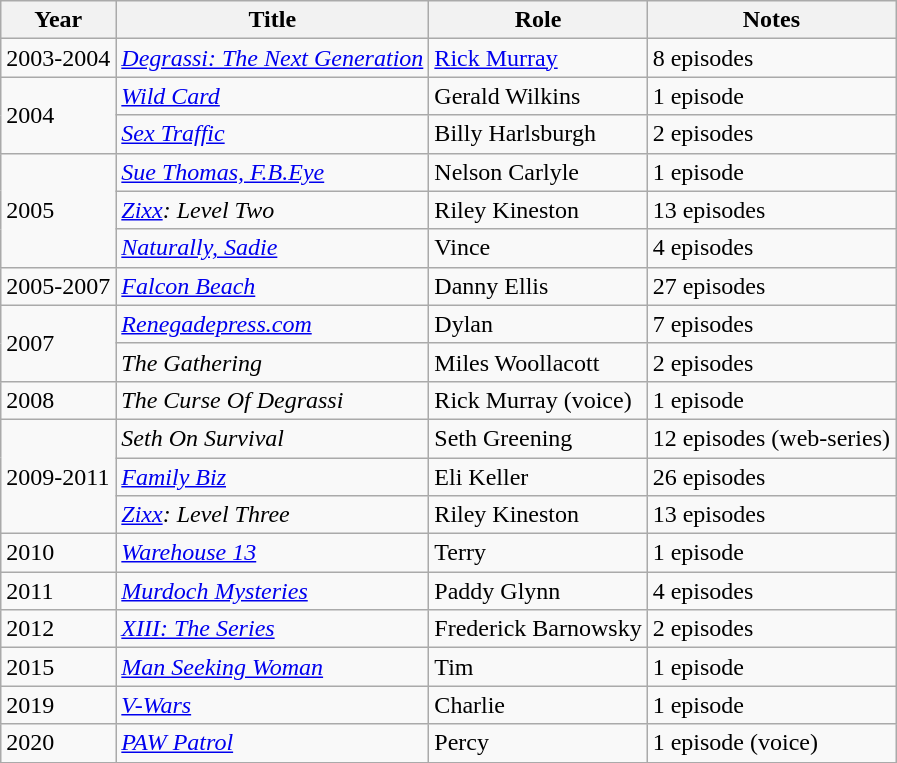<table class="wikitable sortable">
<tr>
<th>Year</th>
<th>Title</th>
<th>Role</th>
<th class="unsortable">Notes</th>
</tr>
<tr>
<td>2003-2004</td>
<td><em><a href='#'>Degrassi: The Next Generation</a></em></td>
<td><a href='#'>Rick Murray</a></td>
<td>8 episodes</td>
</tr>
<tr>
<td rowspan="2">2004</td>
<td><em><a href='#'>Wild Card</a></em></td>
<td>Gerald Wilkins</td>
<td>1 episode</td>
</tr>
<tr>
<td><em><a href='#'>Sex Traffic</a></em></td>
<td>Billy Harlsburgh</td>
<td>2 episodes</td>
</tr>
<tr>
<td rowspan="3">2005</td>
<td><a href='#'><em>Sue Thomas, F.B.Eye</em></a></td>
<td>Nelson Carlyle</td>
<td>1 episode</td>
</tr>
<tr>
<td><em><a href='#'>Zixx</a>: Level Two</em></td>
<td>Riley Kineston</td>
<td>13 episodes</td>
</tr>
<tr>
<td><em><a href='#'>Naturally, Sadie</a></em></td>
<td>Vince</td>
<td>4 episodes</td>
</tr>
<tr>
<td>2005-2007</td>
<td><em><a href='#'>Falcon Beach</a></em></td>
<td>Danny Ellis</td>
<td>27 episodes</td>
</tr>
<tr>
<td rowspan="2">2007</td>
<td><em><a href='#'>Renegadepress.com</a></em></td>
<td>Dylan</td>
<td>7 episodes</td>
</tr>
<tr>
<td data-sort-value="Gathering, The"><em>The Gathering</em></td>
<td>Miles Woollacott</td>
<td>2 episodes</td>
</tr>
<tr>
<td>2008</td>
<td data-sort-value="Curse Of Degrassi, The"><em>The Curse Of Degrassi</em></td>
<td>Rick Murray (voice)</td>
<td>1 episode</td>
</tr>
<tr>
<td rowspan="3">2009-2011</td>
<td><em>Seth On Survival</em></td>
<td>Seth Greening</td>
<td>12 episodes (web-series)</td>
</tr>
<tr>
<td><em><a href='#'>Family Biz</a></em></td>
<td>Eli Keller</td>
<td>26 episodes</td>
</tr>
<tr>
<td><em><a href='#'>Zixx</a>: Level Three</em></td>
<td>Riley Kineston</td>
<td>13 episodes</td>
</tr>
<tr>
<td>2010</td>
<td><em><a href='#'>Warehouse 13</a></em></td>
<td>Terry</td>
<td>1 episode</td>
</tr>
<tr>
<td>2011</td>
<td><em><a href='#'>Murdoch Mysteries</a></em></td>
<td>Paddy Glynn</td>
<td>4 episodes</td>
</tr>
<tr>
<td>2012</td>
<td><em><a href='#'>XIII: The Series</a></em></td>
<td>Frederick Barnowsky</td>
<td>2 episodes</td>
</tr>
<tr>
<td>2015</td>
<td><em><a href='#'>Man Seeking Woman</a></em></td>
<td>Tim</td>
<td>1 episode</td>
</tr>
<tr>
<td>2019</td>
<td><em><a href='#'>V-Wars</a></em></td>
<td>Charlie</td>
<td>1 episode</td>
</tr>
<tr>
<td>2020</td>
<td><em><a href='#'>PAW Patrol</a></em></td>
<td>Percy</td>
<td>1 episode (voice)</td>
</tr>
</table>
